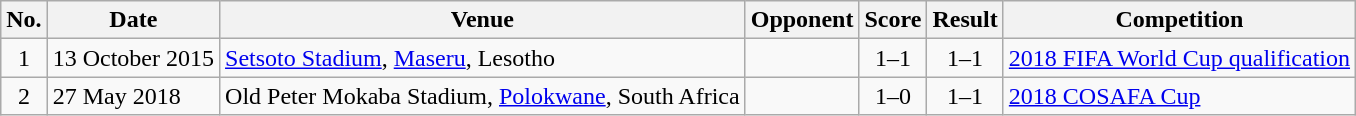<table class="wikitable sortable">
<tr>
<th scope="col">No.</th>
<th scope="col">Date</th>
<th scope="col">Venue</th>
<th scope="col">Opponent</th>
<th scope="col">Score</th>
<th scope="col">Result</th>
<th scope="col">Competition</th>
</tr>
<tr>
<td align="center">1</td>
<td>13 October 2015</td>
<td><a href='#'>Setsoto Stadium</a>, <a href='#'>Maseru</a>, Lesotho</td>
<td></td>
<td align="center">1–1</td>
<td align="center">1–1</td>
<td><a href='#'>2018 FIFA World Cup qualification</a></td>
</tr>
<tr>
<td align="center">2</td>
<td>27 May 2018</td>
<td>Old Peter Mokaba Stadium, <a href='#'>Polokwane</a>, South Africa</td>
<td></td>
<td align="center">1–0</td>
<td align="center">1–1</td>
<td><a href='#'>2018 COSAFA Cup</a></td>
</tr>
</table>
